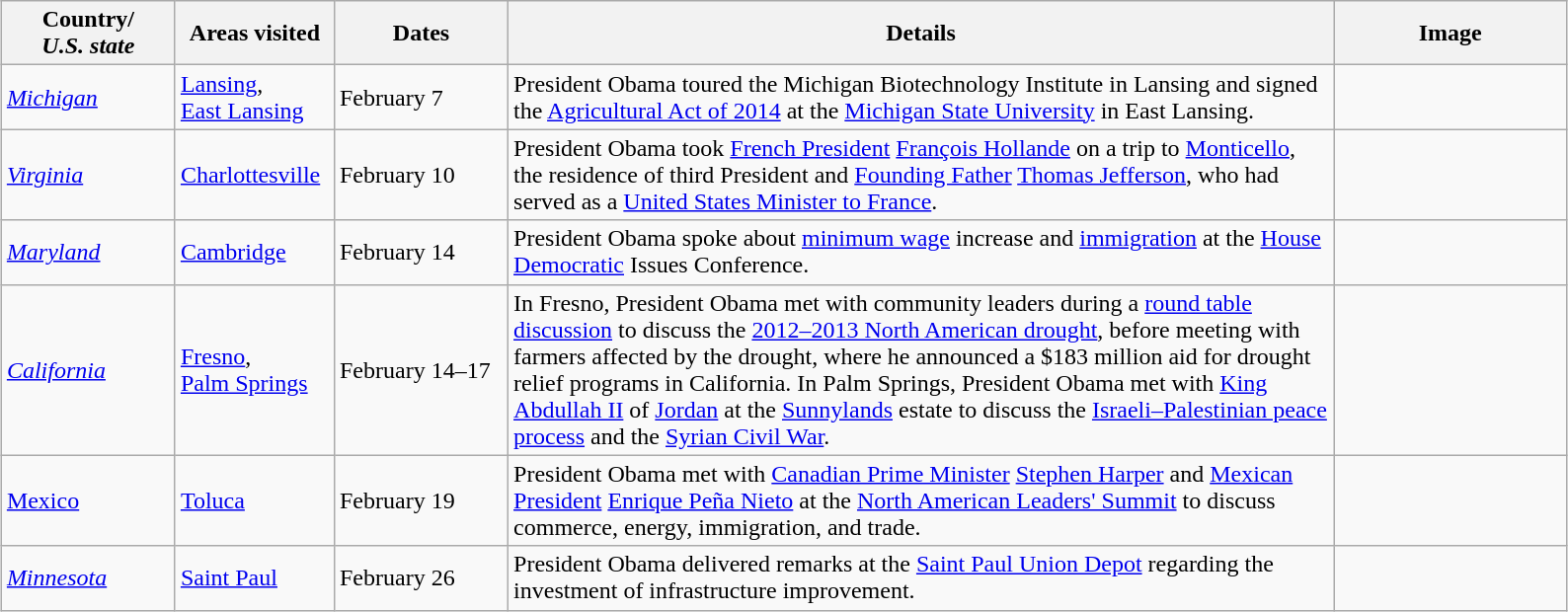<table class="wikitable" style="margin: 1em auto 1em auto">
<tr>
<th width=110>Country/<br><em>U.S. state</em></th>
<th width=100>Areas visited</th>
<th width=110>Dates</th>
<th width=550>Details</th>
<th width=150>Image</th>
</tr>
<tr>
<td> <em><a href='#'>Michigan</a></em></td>
<td><a href='#'>Lansing</a>,<br><a href='#'>East Lansing</a></td>
<td>February 7</td>
<td>President Obama toured the Michigan Biotechnology Institute in Lansing and signed the <a href='#'>Agricultural Act of 2014</a> at the <a href='#'>Michigan State University</a> in East Lansing.</td>
<td></td>
</tr>
<tr>
<td> <em><a href='#'>Virginia</a></em></td>
<td><a href='#'>Charlottesville</a></td>
<td>February 10</td>
<td>President Obama took <a href='#'>French President</a> <a href='#'>François Hollande</a> on a trip to <a href='#'>Monticello</a>, the residence of third President and <a href='#'>Founding Father</a> <a href='#'>Thomas Jefferson</a>, who had served as a <a href='#'>United States Minister to France</a>.</td>
<td></td>
</tr>
<tr>
<td> <em><a href='#'>Maryland</a></em></td>
<td><a href='#'>Cambridge</a></td>
<td>February 14</td>
<td>President Obama spoke about <a href='#'>minimum wage</a> increase and <a href='#'>immigration</a> at the <a href='#'>House Democratic</a> Issues Conference.</td>
<td></td>
</tr>
<tr>
<td> <em><a href='#'>California</a></em></td>
<td><a href='#'>Fresno</a>,<br><a href='#'>Palm Springs</a></td>
<td>February 14–17</td>
<td>In Fresno, President Obama met with community leaders during a <a href='#'>round table discussion</a> to discuss the <a href='#'>2012–2013 North American drought</a>, before meeting with farmers affected by the drought, where he announced a $183 million aid for drought relief programs in California. In Palm Springs, President Obama met with <a href='#'>King Abdullah II</a> of <a href='#'>Jordan</a> at the <a href='#'>Sunnylands</a> estate to discuss the <a href='#'>Israeli–Palestinian peace process</a> and the <a href='#'>Syrian Civil War</a>.</td>
<td></td>
</tr>
<tr>
<td> <a href='#'>Mexico</a></td>
<td><a href='#'>Toluca</a></td>
<td>February 19</td>
<td>President Obama met with <a href='#'>Canadian Prime Minister</a> <a href='#'>Stephen Harper</a> and <a href='#'>Mexican President</a> <a href='#'>Enrique Peña Nieto</a> at the <a href='#'>North American Leaders' Summit</a> to discuss commerce, energy, immigration, and trade.</td>
<td></td>
</tr>
<tr>
<td> <em><a href='#'>Minnesota</a></em></td>
<td><a href='#'>Saint Paul</a></td>
<td>February 26</td>
<td>President Obama delivered remarks at the <a href='#'>Saint Paul Union Depot</a> regarding the investment of infrastructure improvement.</td>
<td></td>
</tr>
</table>
